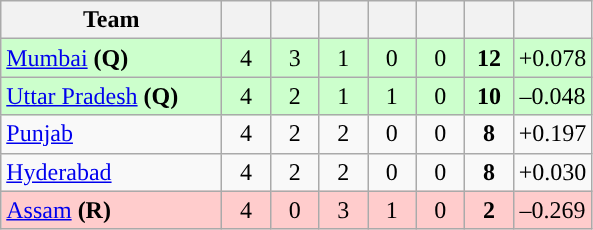<table class="wikitable" style="text-align:center">
<tr>
<th style="width:140px;">Team</th>
<th style="width:25px;"></th>
<th style="width:25px;"></th>
<th style="width:25px;"></th>
<th style="width:25px;"></th>
<th style="width:25px;"></th>
<th style="width:25px;"></th>
<th style="width:40px;"></th>
</tr>
<tr style="background:#cfc;">
<td style="text-align:left"><a href='#'>Mumbai</a> <strong>(Q)</strong></td>
<td>4</td>
<td>3</td>
<td>1</td>
<td>0</td>
<td>0</td>
<td><strong>12</strong></td>
<td>+0.078</td>
</tr>
<tr style="background:#cfc;">
<td style="text-align:left"><a href='#'>Uttar Pradesh</a> <strong>(Q)</strong></td>
<td>4</td>
<td>2</td>
<td>1</td>
<td>1</td>
<td>0</td>
<td><strong>10</strong></td>
<td>–0.048</td>
</tr>
<tr>
<td style="text-align:left"><a href='#'>Punjab</a></td>
<td>4</td>
<td>2</td>
<td>2</td>
<td>0</td>
<td>0</td>
<td><strong>8</strong></td>
<td>+0.197</td>
</tr>
<tr>
<td style="text-align:left"><a href='#'>Hyderabad</a></td>
<td>4</td>
<td>2</td>
<td>2</td>
<td>0</td>
<td>0</td>
<td><strong>8</strong></td>
<td>+0.030</td>
</tr>
<tr style="background:#FFCCCC">
<td style="text-align:left"><a href='#'>Assam</a> <strong>(R)</strong></td>
<td>4</td>
<td>0</td>
<td>3</td>
<td>1</td>
<td>0</td>
<td><strong>2</strong></td>
<td>–0.269</td>
</tr>
</table>
